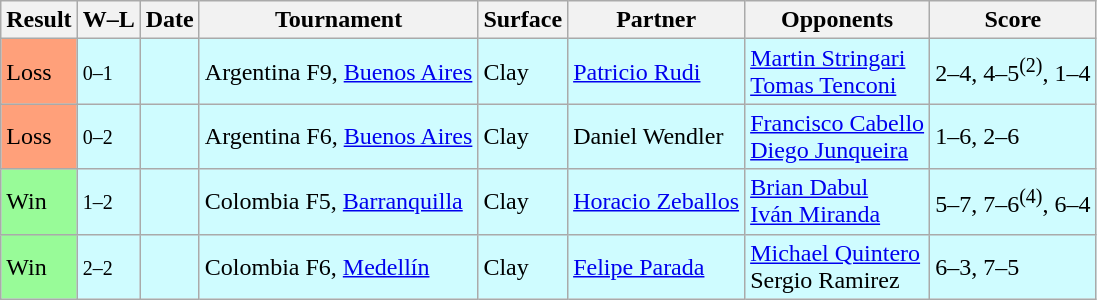<table class="sortable wikitable">
<tr>
<th>Result</th>
<th class="unsortable">W–L</th>
<th>Date</th>
<th>Tournament</th>
<th>Surface</th>
<th>Partner</th>
<th>Opponents</th>
<th class="unsortable">Score</th>
</tr>
<tr style="background:#cffcff;">
<td style="background:#ffa07a;">Loss</td>
<td><small>0–1</small></td>
<td></td>
<td>Argentina F9, <a href='#'>Buenos Aires</a></td>
<td>Clay</td>
<td> <a href='#'>Patricio Rudi</a></td>
<td> <a href='#'>Martin Stringari</a> <br>  <a href='#'>Tomas Tenconi</a></td>
<td>2–4, 4–5<sup>(2)</sup>, 1–4</td>
</tr>
<tr style="background:#cffcff;">
<td style="background:#ffa07a;">Loss</td>
<td><small>0–2</small></td>
<td></td>
<td>Argentina F6, <a href='#'>Buenos Aires</a></td>
<td>Clay</td>
<td> Daniel Wendler</td>
<td> <a href='#'>Francisco Cabello</a> <br>  <a href='#'>Diego Junqueira</a></td>
<td>1–6, 2–6</td>
</tr>
<tr style="background:#cffcff;">
<td style="background:#98fb98;">Win</td>
<td><small>1–2</small></td>
<td></td>
<td>Colombia F5, <a href='#'>Barranquilla</a></td>
<td>Clay</td>
<td> <a href='#'>Horacio Zeballos</a></td>
<td> <a href='#'>Brian Dabul</a> <br>  <a href='#'>Iván Miranda</a></td>
<td>5–7, 7–6<sup>(4)</sup>, 6–4</td>
</tr>
<tr style="background:#cffcff;">
<td style="background:#98fb98;">Win</td>
<td><small>2–2</small></td>
<td></td>
<td>Colombia F6, <a href='#'>Medellín</a></td>
<td>Clay</td>
<td> <a href='#'>Felipe Parada</a></td>
<td> <a href='#'>Michael Quintero</a> <br>  Sergio Ramirez</td>
<td>6–3, 7–5</td>
</tr>
</table>
